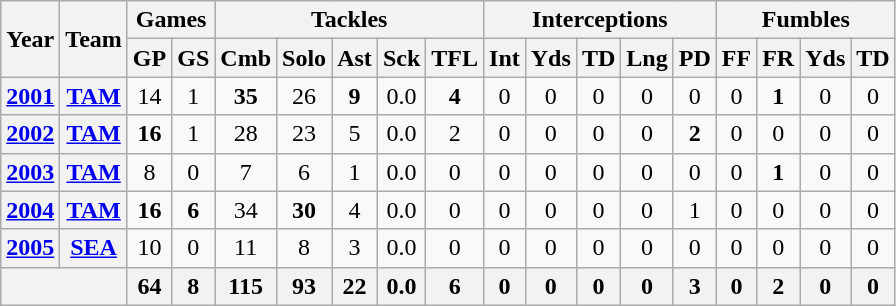<table class="wikitable" style="text-align:center">
<tr>
<th rowspan="2">Year</th>
<th rowspan="2">Team</th>
<th colspan="2">Games</th>
<th colspan="5">Tackles</th>
<th colspan="5">Interceptions</th>
<th colspan="4">Fumbles</th>
</tr>
<tr>
<th>GP</th>
<th>GS</th>
<th>Cmb</th>
<th>Solo</th>
<th>Ast</th>
<th>Sck</th>
<th>TFL</th>
<th>Int</th>
<th>Yds</th>
<th>TD</th>
<th>Lng</th>
<th>PD</th>
<th>FF</th>
<th>FR</th>
<th>Yds</th>
<th>TD</th>
</tr>
<tr>
<th><a href='#'>2001</a></th>
<th><a href='#'>TAM</a></th>
<td>14</td>
<td>1</td>
<td><strong>35</strong></td>
<td>26</td>
<td><strong>9</strong></td>
<td>0.0</td>
<td><strong>4</strong></td>
<td>0</td>
<td>0</td>
<td>0</td>
<td>0</td>
<td>0</td>
<td>0</td>
<td><strong>1</strong></td>
<td>0</td>
<td>0</td>
</tr>
<tr>
<th><a href='#'>2002</a></th>
<th><a href='#'>TAM</a></th>
<td><strong>16</strong></td>
<td>1</td>
<td>28</td>
<td>23</td>
<td>5</td>
<td>0.0</td>
<td>2</td>
<td>0</td>
<td>0</td>
<td>0</td>
<td>0</td>
<td><strong>2</strong></td>
<td>0</td>
<td>0</td>
<td>0</td>
<td>0</td>
</tr>
<tr>
<th><a href='#'>2003</a></th>
<th><a href='#'>TAM</a></th>
<td>8</td>
<td>0</td>
<td>7</td>
<td>6</td>
<td>1</td>
<td>0.0</td>
<td>0</td>
<td>0</td>
<td>0</td>
<td>0</td>
<td>0</td>
<td>0</td>
<td>0</td>
<td><strong>1</strong></td>
<td>0</td>
<td>0</td>
</tr>
<tr>
<th><a href='#'>2004</a></th>
<th><a href='#'>TAM</a></th>
<td><strong>16</strong></td>
<td><strong>6</strong></td>
<td>34</td>
<td><strong>30</strong></td>
<td>4</td>
<td>0.0</td>
<td>0</td>
<td>0</td>
<td>0</td>
<td>0</td>
<td>0</td>
<td>1</td>
<td>0</td>
<td>0</td>
<td>0</td>
<td>0</td>
</tr>
<tr>
<th><a href='#'>2005</a></th>
<th><a href='#'>SEA</a></th>
<td>10</td>
<td>0</td>
<td>11</td>
<td>8</td>
<td>3</td>
<td>0.0</td>
<td>0</td>
<td>0</td>
<td>0</td>
<td>0</td>
<td>0</td>
<td>0</td>
<td>0</td>
<td>0</td>
<td>0</td>
<td>0</td>
</tr>
<tr>
<th colspan="2"></th>
<th>64</th>
<th>8</th>
<th>115</th>
<th>93</th>
<th>22</th>
<th>0.0</th>
<th>6</th>
<th>0</th>
<th>0</th>
<th>0</th>
<th>0</th>
<th>3</th>
<th>0</th>
<th>2</th>
<th>0</th>
<th>0</th>
</tr>
</table>
